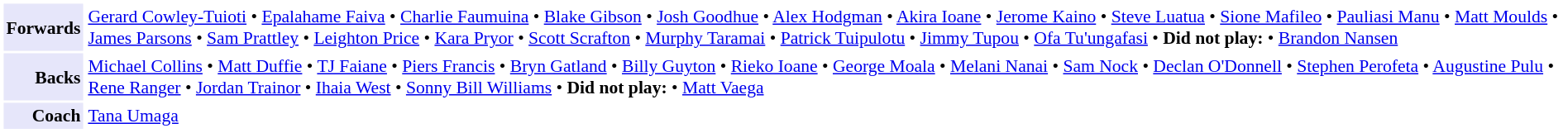<table cellpadding="2" style="border: 1px solid white; font-size:90%;">
<tr>
<td style="text-align:right;" bgcolor="lavender"><strong>Forwards</strong></td>
<td style="text-align:left;"><a href='#'>Gerard Cowley-Tuioti</a> • <a href='#'>Epalahame Faiva</a> • <a href='#'>Charlie Faumuina</a> • <a href='#'>Blake Gibson</a> • <a href='#'>Josh Goodhue</a> • <a href='#'>Alex Hodgman</a> • <a href='#'>Akira Ioane</a> • <a href='#'>Jerome Kaino</a> • <a href='#'>Steve Luatua</a> • <a href='#'>Sione Mafileo</a> • <a href='#'>Pauliasi Manu</a> • <a href='#'>Matt Moulds</a> • <a href='#'>James Parsons</a> • <a href='#'>Sam Prattley</a> • <a href='#'>Leighton Price</a> • <a href='#'>Kara Pryor</a> • <a href='#'>Scott Scrafton</a> • <a href='#'>Murphy Taramai</a> • <a href='#'>Patrick Tuipulotu</a> • <a href='#'>Jimmy Tupou</a> • <a href='#'>Ofa Tu'ungafasi</a> • <strong>Did not play:</strong> • <a href='#'>Brandon Nansen</a></td>
</tr>
<tr>
<td style="text-align:right;" bgcolor="lavender"><strong>Backs</strong></td>
<td style="text-align:left;"><a href='#'>Michael Collins</a> • <a href='#'>Matt Duffie</a> • <a href='#'>TJ Faiane</a> • <a href='#'>Piers Francis</a> • <a href='#'>Bryn Gatland</a> • <a href='#'>Billy Guyton</a> • <a href='#'>Rieko Ioane</a> • <a href='#'>George Moala</a> • <a href='#'>Melani Nanai</a> • <a href='#'>Sam Nock</a> • <a href='#'>Declan O'Donnell</a> • <a href='#'>Stephen Perofeta</a> • <a href='#'>Augustine Pulu</a> • <a href='#'>Rene Ranger</a> • <a href='#'>Jordan Trainor</a> • <a href='#'>Ihaia West</a> • <a href='#'>Sonny Bill Williams</a> • <strong>Did not play:</strong> • <a href='#'>Matt Vaega</a></td>
</tr>
<tr>
<td style="text-align:right;" bgcolor="lavender"><strong>Coach</strong></td>
<td style="text-align:left;"><a href='#'>Tana Umaga</a></td>
</tr>
</table>
